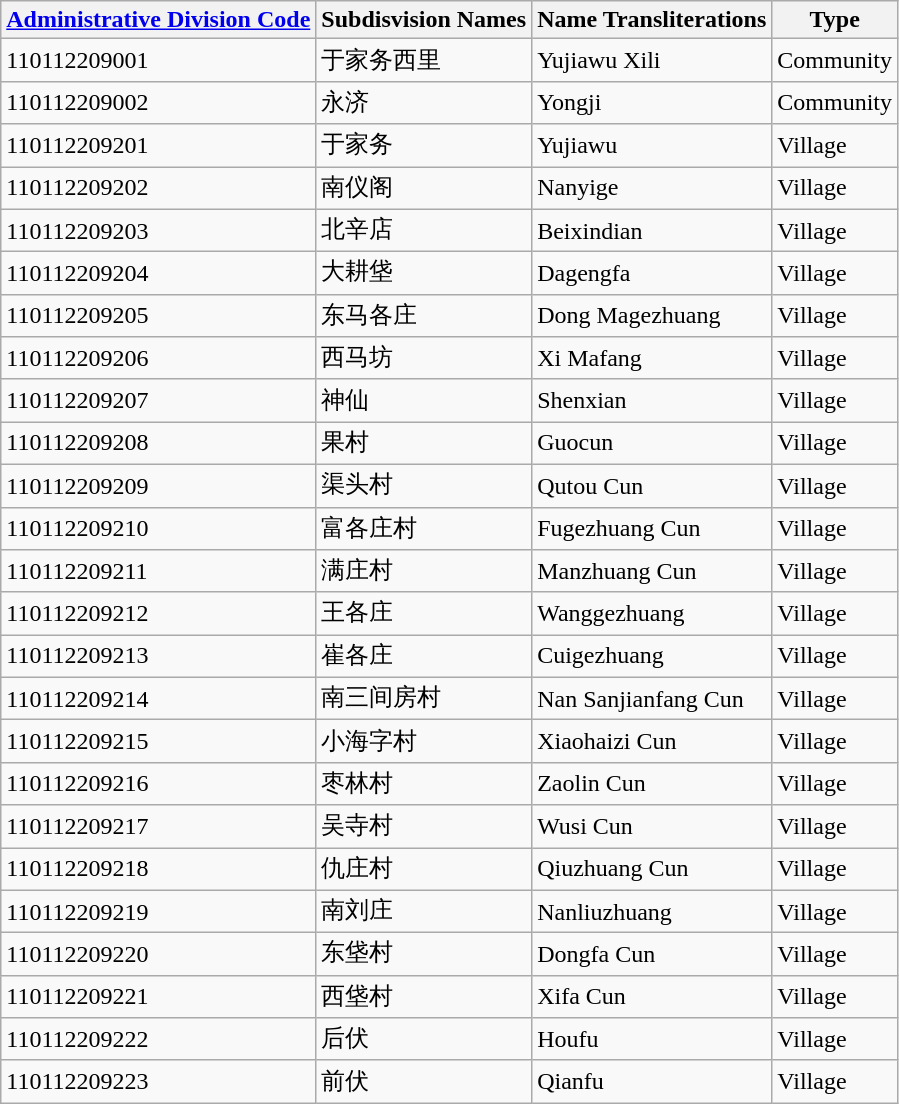<table class="wikitable sortable">
<tr>
<th><a href='#'>Administrative Division Code</a></th>
<th>Subdisvision Names</th>
<th>Name Transliterations</th>
<th>Type</th>
</tr>
<tr>
<td>110112209001</td>
<td>于家务西里</td>
<td>Yujiawu Xili</td>
<td>Community</td>
</tr>
<tr>
<td>110112209002</td>
<td>永济</td>
<td>Yongji</td>
<td>Community</td>
</tr>
<tr>
<td>110112209201</td>
<td>于家务</td>
<td>Yujiawu</td>
<td>Village</td>
</tr>
<tr>
<td>110112209202</td>
<td>南仪阁</td>
<td>Nanyige</td>
<td>Village</td>
</tr>
<tr>
<td>110112209203</td>
<td>北辛店</td>
<td>Beixindian</td>
<td>Village</td>
</tr>
<tr>
<td>110112209204</td>
<td>大耕垡</td>
<td>Dagengfa</td>
<td>Village</td>
</tr>
<tr>
<td>110112209205</td>
<td>东马各庄</td>
<td>Dong Magezhuang</td>
<td>Village</td>
</tr>
<tr>
<td>110112209206</td>
<td>西马坊</td>
<td>Xi Mafang</td>
<td>Village</td>
</tr>
<tr>
<td>110112209207</td>
<td>神仙</td>
<td>Shenxian</td>
<td>Village</td>
</tr>
<tr>
<td>110112209208</td>
<td>果村</td>
<td>Guocun</td>
<td>Village</td>
</tr>
<tr>
<td>110112209209</td>
<td>渠头村</td>
<td>Qutou Cun</td>
<td>Village</td>
</tr>
<tr>
<td>110112209210</td>
<td>富各庄村</td>
<td>Fugezhuang Cun</td>
<td>Village</td>
</tr>
<tr>
<td>110112209211</td>
<td>满庄村</td>
<td>Manzhuang Cun</td>
<td>Village</td>
</tr>
<tr>
<td>110112209212</td>
<td>王各庄</td>
<td>Wanggezhuang</td>
<td>Village</td>
</tr>
<tr>
<td>110112209213</td>
<td>崔各庄</td>
<td>Cuigezhuang</td>
<td>Village</td>
</tr>
<tr>
<td>110112209214</td>
<td>南三间房村</td>
<td>Nan Sanjianfang Cun</td>
<td>Village</td>
</tr>
<tr>
<td>110112209215</td>
<td>小海字村</td>
<td>Xiaohaizi Cun</td>
<td>Village</td>
</tr>
<tr>
<td>110112209216</td>
<td>枣林村</td>
<td>Zaolin Cun</td>
<td>Village</td>
</tr>
<tr>
<td>110112209217</td>
<td>吴寺村</td>
<td>Wusi Cun</td>
<td>Village</td>
</tr>
<tr>
<td>110112209218</td>
<td>仇庄村</td>
<td>Qiuzhuang Cun</td>
<td>Village</td>
</tr>
<tr>
<td>110112209219</td>
<td>南刘庄</td>
<td>Nanliuzhuang</td>
<td>Village</td>
</tr>
<tr>
<td>110112209220</td>
<td>东垡村</td>
<td>Dongfa Cun</td>
<td>Village</td>
</tr>
<tr>
<td>110112209221</td>
<td>西垡村</td>
<td>Xifa Cun</td>
<td>Village</td>
</tr>
<tr>
<td>110112209222</td>
<td>后伏</td>
<td>Houfu</td>
<td>Village</td>
</tr>
<tr>
<td>110112209223</td>
<td>前伏</td>
<td>Qianfu</td>
<td>Village</td>
</tr>
</table>
